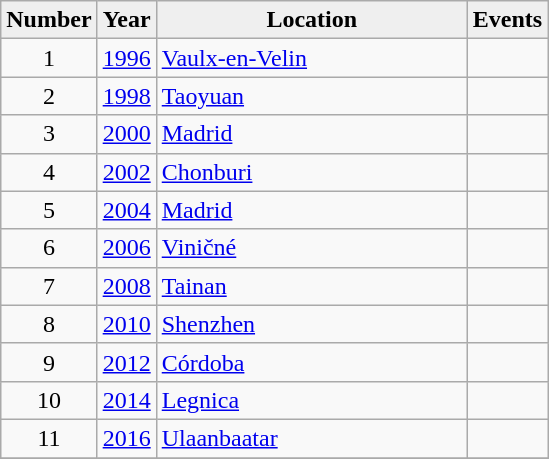<table class="wikitable">
<tr>
<th scope="col" !  style="width:25px; background:#efefef;">Number</th>
<th scope="col" !  style="width:25px; background:#efefef;">Year</th>
<th scope="col" ! width="200" style="background: #efefef;">Location</th>
<th scope="col" !  style="width:25px; background:#efefef;">Events</th>
</tr>
<tr>
<td align=center>1</td>
<td><a href='#'>1996</a></td>
<td> <a href='#'>Vaulx-en-Velin</a></td>
<td align=center></td>
</tr>
<tr>
<td align=center>2</td>
<td><a href='#'>1998</a></td>
<td> <a href='#'>Taoyuan</a></td>
<td align=center></td>
</tr>
<tr>
<td align=center>3</td>
<td><a href='#'>2000</a></td>
<td> <a href='#'>Madrid</a></td>
<td align=center></td>
</tr>
<tr>
<td align=center>4</td>
<td><a href='#'>2002</a></td>
<td> <a href='#'>Chonburi</a></td>
<td align=center></td>
</tr>
<tr>
<td align=center>5</td>
<td><a href='#'>2004</a></td>
<td> <a href='#'>Madrid</a></td>
<td align=center></td>
</tr>
<tr>
<td align=center>6</td>
<td><a href='#'>2006</a></td>
<td> <a href='#'>Viničné</a></td>
<td align=center></td>
</tr>
<tr>
<td align=center>7</td>
<td><a href='#'>2008</a></td>
<td> <a href='#'>Tainan</a></td>
<td align=center></td>
</tr>
<tr>
<td align=center>8</td>
<td><a href='#'>2010</a></td>
<td> <a href='#'>Shenzhen</a></td>
<td align=center></td>
</tr>
<tr>
<td align=center>9</td>
<td><a href='#'>2012</a></td>
<td> <a href='#'>Córdoba</a></td>
<td align=center></td>
</tr>
<tr>
<td align=center>10</td>
<td><a href='#'>2014</a></td>
<td> <a href='#'>Legnica</a></td>
<td align=center></td>
</tr>
<tr>
<td align=center>11</td>
<td><a href='#'>2016</a></td>
<td> <a href='#'>Ulaanbaatar</a></td>
<td align=center></td>
</tr>
<tr>
</tr>
</table>
